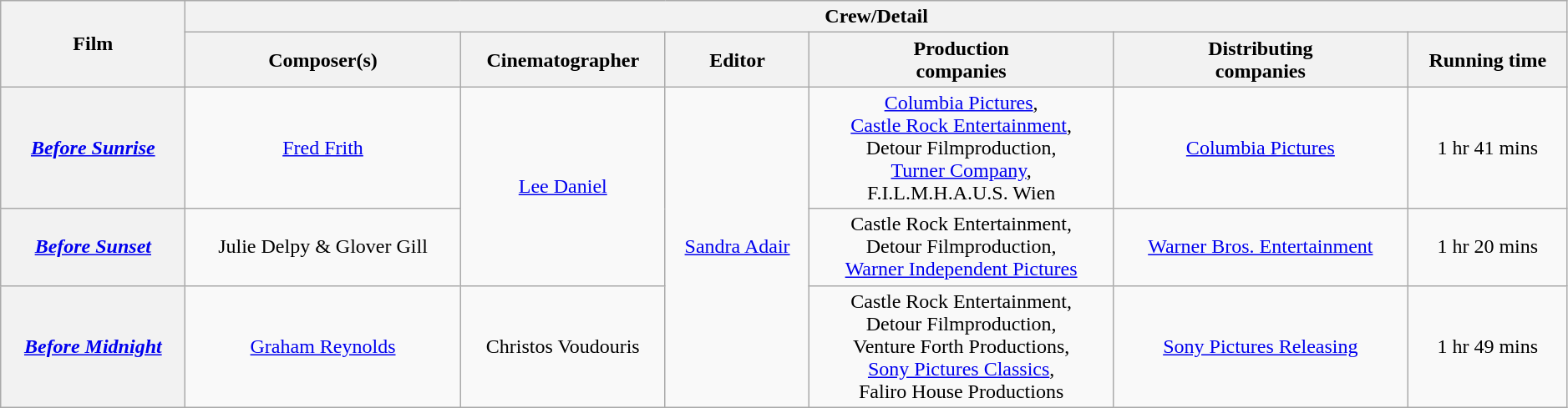<table class="wikitable sortable" style="text-align:center; width:99%;">
<tr>
<th rowspan="2">Film</th>
<th colspan="7">Crew/Detail</th>
</tr>
<tr>
<th style="text-align:center;">Composer(s)</th>
<th style="text-align:center;">Cinematographer</th>
<th style="text-align:center;">Editor</th>
<th style="text-align:center;">Production<br>companies</th>
<th style="text-align:center;">Distributing<br>companies</th>
<th style="text-align:center;">Running time</th>
</tr>
<tr>
<th><em><a href='#'>Before Sunrise</a></em></th>
<td><a href='#'>Fred Frith</a></td>
<td rowspan="2"><a href='#'>Lee Daniel</a></td>
<td rowspan="3"><a href='#'>Sandra Adair</a></td>
<td><a href='#'>Columbia Pictures</a>, <br><a href='#'>Castle Rock Entertainment</a>, <br>Detour Filmproduction, <br><a href='#'>Turner Company</a>, <br>F.I.L.M.H.A.U.S. Wien</td>
<td><a href='#'>Columbia Pictures</a></td>
<td>1 hr 41 mins</td>
</tr>
<tr>
<th><em><a href='#'>Before Sunset</a></em></th>
<td>Julie Delpy & Glover Gill</td>
<td>Castle Rock Entertainment, <br>Detour Filmproduction, <br><a href='#'>Warner Independent Pictures</a></td>
<td><a href='#'>Warner Bros. Entertainment</a></td>
<td>1 hr 20 mins</td>
</tr>
<tr>
<th><em><a href='#'>Before Midnight</a></em></th>
<td><a href='#'>Graham Reynolds</a></td>
<td>Christos Voudouris</td>
<td>Castle Rock Entertainment, <br>Detour Filmproduction, <br>Venture Forth Productions, <br><a href='#'>Sony Pictures Classics</a>, <br>Faliro House Productions</td>
<td><a href='#'>Sony Pictures Releasing</a></td>
<td>1 hr 49 mins</td>
</tr>
</table>
